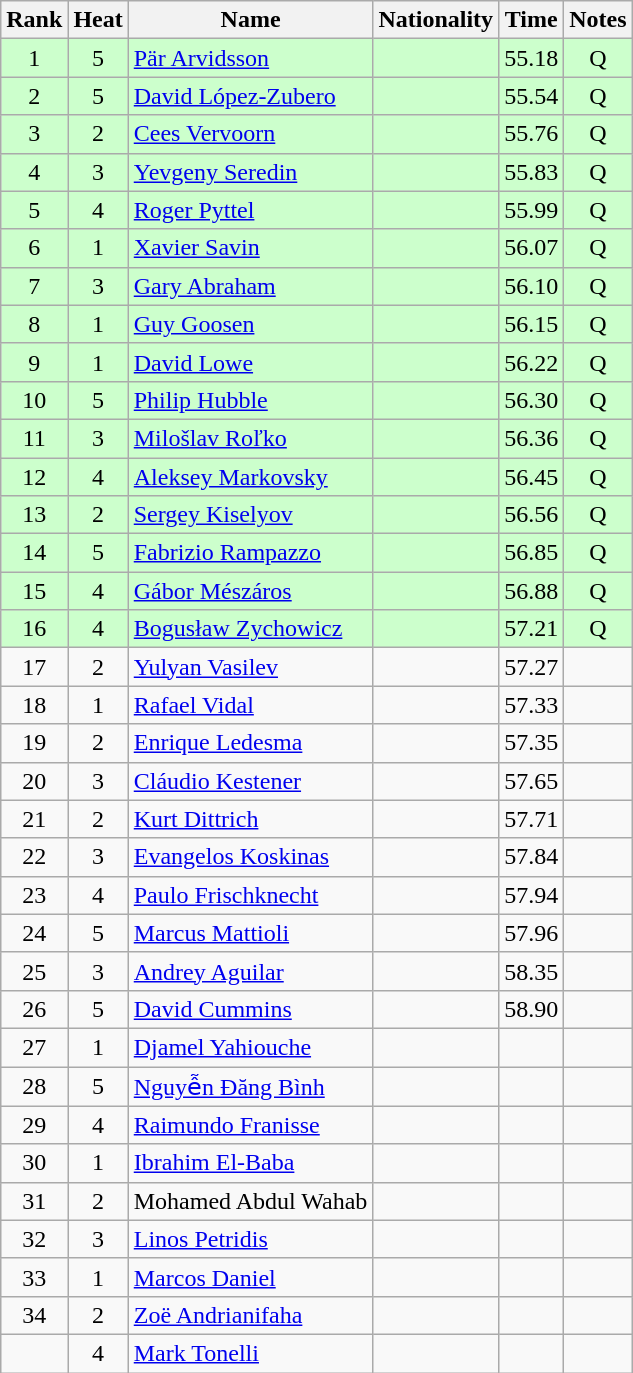<table class="wikitable sortable" style="text-align:center">
<tr>
<th>Rank</th>
<th>Heat</th>
<th>Name</th>
<th>Nationality</th>
<th>Time</th>
<th>Notes</th>
</tr>
<tr bgcolor=ccffcc>
<td>1</td>
<td>5</td>
<td align=left><a href='#'>Pär Arvidsson</a></td>
<td align=left></td>
<td>55.18</td>
<td>Q</td>
</tr>
<tr bgcolor=ccffcc>
<td>2</td>
<td>5</td>
<td align=left><a href='#'>David López-Zubero</a></td>
<td align=left></td>
<td>55.54</td>
<td>Q</td>
</tr>
<tr bgcolor=ccffcc>
<td>3</td>
<td>2</td>
<td align=left><a href='#'>Cees Vervoorn</a></td>
<td align=left></td>
<td>55.76</td>
<td>Q</td>
</tr>
<tr bgcolor=ccffcc>
<td>4</td>
<td>3</td>
<td align=left><a href='#'>Yevgeny Seredin</a></td>
<td align=left></td>
<td>55.83</td>
<td>Q</td>
</tr>
<tr bgcolor=ccffcc>
<td>5</td>
<td>4</td>
<td align=left><a href='#'>Roger Pyttel</a></td>
<td align=left></td>
<td>55.99</td>
<td>Q</td>
</tr>
<tr bgcolor=ccffcc>
<td>6</td>
<td>1</td>
<td align=left><a href='#'>Xavier Savin</a></td>
<td align=left></td>
<td>56.07</td>
<td>Q</td>
</tr>
<tr bgcolor=ccffcc>
<td>7</td>
<td>3</td>
<td align=left><a href='#'>Gary Abraham</a></td>
<td align=left></td>
<td>56.10</td>
<td>Q</td>
</tr>
<tr bgcolor=ccffcc>
<td>8</td>
<td>1</td>
<td align=left><a href='#'>Guy Goosen</a></td>
<td align=left></td>
<td>56.15</td>
<td>Q</td>
</tr>
<tr bgcolor=ccffcc>
<td>9</td>
<td>1</td>
<td align=left><a href='#'>David Lowe</a></td>
<td align=left></td>
<td>56.22</td>
<td>Q</td>
</tr>
<tr bgcolor=ccffcc>
<td>10</td>
<td>5</td>
<td align=left><a href='#'>Philip Hubble</a></td>
<td align=left></td>
<td>56.30</td>
<td>Q</td>
</tr>
<tr bgcolor=ccffcc>
<td>11</td>
<td>3</td>
<td align=left><a href='#'>Milošlav Roľko</a></td>
<td align=left></td>
<td>56.36</td>
<td>Q</td>
</tr>
<tr bgcolor=ccffcc>
<td>12</td>
<td>4</td>
<td align=left><a href='#'>Aleksey Markovsky</a></td>
<td align=left></td>
<td>56.45</td>
<td>Q</td>
</tr>
<tr bgcolor=ccffcc>
<td>13</td>
<td>2</td>
<td align=left><a href='#'>Sergey Kiselyov</a></td>
<td align=left></td>
<td>56.56</td>
<td>Q</td>
</tr>
<tr bgcolor=ccffcc>
<td>14</td>
<td>5</td>
<td align=left><a href='#'>Fabrizio Rampazzo</a></td>
<td align=left></td>
<td>56.85</td>
<td>Q</td>
</tr>
<tr bgcolor=ccffcc>
<td>15</td>
<td>4</td>
<td align=left><a href='#'>Gábor Mészáros</a></td>
<td align=left></td>
<td>56.88</td>
<td>Q</td>
</tr>
<tr bgcolor=ccffcc>
<td>16</td>
<td>4</td>
<td align=left><a href='#'>Bogusław Zychowicz</a></td>
<td align=left></td>
<td>57.21</td>
<td>Q</td>
</tr>
<tr>
<td>17</td>
<td>2</td>
<td align=left><a href='#'>Yulyan Vasilev</a></td>
<td align=left></td>
<td>57.27</td>
<td></td>
</tr>
<tr>
<td>18</td>
<td>1</td>
<td align=left><a href='#'>Rafael Vidal</a></td>
<td align=left></td>
<td>57.33</td>
<td></td>
</tr>
<tr>
<td>19</td>
<td>2</td>
<td align=left><a href='#'>Enrique Ledesma</a></td>
<td align=left></td>
<td>57.35</td>
<td></td>
</tr>
<tr>
<td>20</td>
<td>3</td>
<td align=left><a href='#'>Cláudio Kestener</a></td>
<td align=left></td>
<td>57.65</td>
<td></td>
</tr>
<tr>
<td>21</td>
<td>2</td>
<td align=left><a href='#'>Kurt Dittrich</a></td>
<td align=left></td>
<td>57.71</td>
<td></td>
</tr>
<tr>
<td>22</td>
<td>3</td>
<td align=left><a href='#'>Evangelos Koskinas</a></td>
<td align=left></td>
<td>57.84</td>
<td></td>
</tr>
<tr>
<td>23</td>
<td>4</td>
<td align=left><a href='#'>Paulo Frischknecht</a></td>
<td align=left></td>
<td>57.94</td>
<td></td>
</tr>
<tr>
<td>24</td>
<td>5</td>
<td align=left><a href='#'>Marcus Mattioli</a></td>
<td align=left></td>
<td>57.96</td>
<td></td>
</tr>
<tr>
<td>25</td>
<td>3</td>
<td align=left><a href='#'>Andrey Aguilar</a></td>
<td align=left></td>
<td>58.35</td>
<td></td>
</tr>
<tr>
<td>26</td>
<td>5</td>
<td align=left><a href='#'>David Cummins</a></td>
<td align=left></td>
<td>58.90</td>
<td></td>
</tr>
<tr>
<td>27</td>
<td>1</td>
<td align=left><a href='#'>Djamel Yahiouche</a></td>
<td align=left></td>
<td></td>
<td></td>
</tr>
<tr>
<td>28</td>
<td>5</td>
<td align=left><a href='#'>Nguyễn Ðăng Bình</a></td>
<td align=left></td>
<td></td>
<td></td>
</tr>
<tr>
<td>29</td>
<td>4</td>
<td align=left><a href='#'>Raimundo Franisse</a></td>
<td align=left></td>
<td></td>
<td></td>
</tr>
<tr>
<td>30</td>
<td>1</td>
<td align=left><a href='#'>Ibrahim El-Baba</a></td>
<td align=left></td>
<td></td>
<td></td>
</tr>
<tr>
<td>31</td>
<td>2</td>
<td align=left>Mohamed Abdul Wahab</td>
<td align=left></td>
<td></td>
<td></td>
</tr>
<tr>
<td>32</td>
<td>3</td>
<td align=left><a href='#'>Linos Petridis</a></td>
<td align=left></td>
<td></td>
<td></td>
</tr>
<tr>
<td>33</td>
<td>1</td>
<td align=left><a href='#'>Marcos Daniel</a></td>
<td align=left></td>
<td></td>
<td></td>
</tr>
<tr>
<td>34</td>
<td>2</td>
<td align=left><a href='#'>Zoë Andrianifaha</a></td>
<td align=left></td>
<td></td>
<td></td>
</tr>
<tr>
<td></td>
<td>4</td>
<td align=left><a href='#'>Mark Tonelli</a></td>
<td align=left></td>
<td></td>
<td></td>
</tr>
</table>
